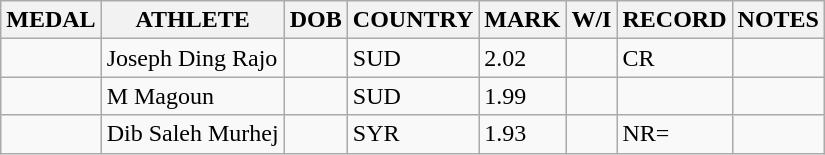<table class="wikitable">
<tr>
<th>MEDAL</th>
<th>ATHLETE</th>
<th>DOB</th>
<th>COUNTRY</th>
<th>MARK</th>
<th>W/I</th>
<th>RECORD</th>
<th>NOTES</th>
</tr>
<tr>
<td></td>
<td>Joseph Ding Rajo</td>
<td></td>
<td>SUD</td>
<td>2.02</td>
<td></td>
<td>CR</td>
<td></td>
</tr>
<tr>
<td></td>
<td>M Magoun</td>
<td></td>
<td>SUD</td>
<td>1.99</td>
<td></td>
<td></td>
<td></td>
</tr>
<tr>
<td></td>
<td>Dib Saleh Murhej</td>
<td></td>
<td>SYR</td>
<td>1.93</td>
<td></td>
<td>NR=</td>
<td></td>
</tr>
</table>
